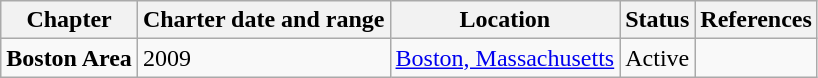<table class="wikitable">
<tr>
<th>Chapter</th>
<th>Charter date and range</th>
<th>Location</th>
<th>Status</th>
<th>References</th>
</tr>
<tr>
<td><strong>Boston Area</strong></td>
<td>2009</td>
<td><a href='#'>Boston, Massachusetts</a></td>
<td>Active</td>
<td></td>
</tr>
</table>
